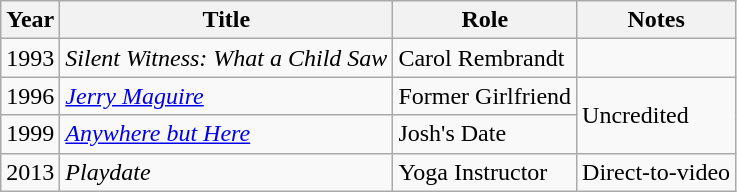<table class="wikitable sortable">
<tr>
<th>Year</th>
<th>Title</th>
<th>Role</th>
<th>Notes</th>
</tr>
<tr>
<td>1993</td>
<td><em>Silent Witness: What a Child Saw</em></td>
<td>Carol Rembrandt</td>
<td></td>
</tr>
<tr>
<td>1996</td>
<td><em><a href='#'>Jerry Maguire</a></em></td>
<td>Former Girlfriend</td>
<td rowspan="2">Uncredited</td>
</tr>
<tr>
<td>1999</td>
<td><a href='#'><em>Anywhere but Here</em></a></td>
<td>Josh's Date</td>
</tr>
<tr>
<td>2013</td>
<td><em>Playdate</em></td>
<td>Yoga Instructor</td>
<td>Direct-to-video</td>
</tr>
</table>
